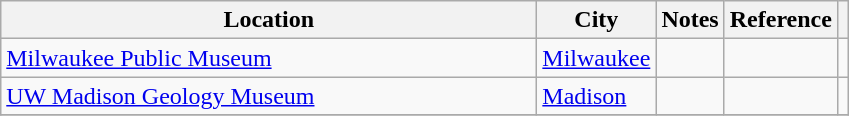<table class="wikitable">
<tr>
<th Width="350">Location</th>
<th>City</th>
<th>Notes</th>
<th>Reference</th>
<th></th>
</tr>
<tr>
<td><a href='#'>Milwaukee Public Museum</a></td>
<td><a href='#'>Milwaukee</a></td>
<td></td>
<td></td>
<td></td>
</tr>
<tr>
<td><a href='#'>UW Madison Geology Museum</a></td>
<td><a href='#'>Madison</a></td>
<td></td>
<td></td>
<td></td>
</tr>
<tr>
</tr>
</table>
